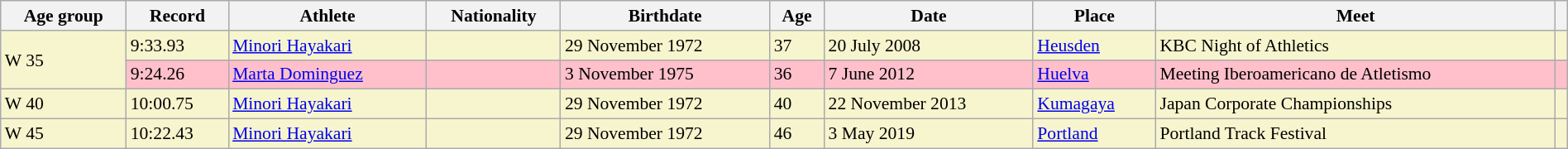<table class="wikitable" style="font-size:90%; width: 100%;">
<tr>
<th>Age group</th>
<th>Record</th>
<th>Athlete</th>
<th>Nationality</th>
<th>Birthdate</th>
<th>Age</th>
<th>Date</th>
<th>Place</th>
<th>Meet</th>
<th></th>
</tr>
<tr bgcolor=#f6F5CE>
<td rowspan=2>W 35</td>
<td>9:33.93</td>
<td><a href='#'>Minori Hayakari</a></td>
<td></td>
<td>29 November 1972</td>
<td>37</td>
<td>20 July 2008</td>
<td><a href='#'>Heusden</a> </td>
<td>KBC Night of Athletics</td>
<td></td>
</tr>
<tr style="background:pink">
<td>9:24.26 </td>
<td><a href='#'>Marta Dominguez</a></td>
<td></td>
<td>3 November 1975</td>
<td>36</td>
<td>7 June 2012</td>
<td><a href='#'>Huelva</a> </td>
<td>Meeting Iberoamericano de Atletismo</td>
<td></td>
</tr>
<tr bgcolor=#f6F5CE>
<td>W 40</td>
<td>10:00.75</td>
<td><a href='#'>Minori Hayakari</a></td>
<td></td>
<td>29 November 1972</td>
<td>40</td>
<td>22 November 2013</td>
<td><a href='#'>Kumagaya</a> </td>
<td>Japan Corporate Championships</td>
<td></td>
</tr>
<tr bgcolor=#f6F5CE>
<td>W 45</td>
<td>10:22.43</td>
<td><a href='#'>Minori Hayakari</a></td>
<td></td>
<td>29 November 1972</td>
<td>46</td>
<td>3 May 2019</td>
<td><a href='#'>Portland</a> </td>
<td>Portland Track Festival</td>
<td></td>
</tr>
</table>
